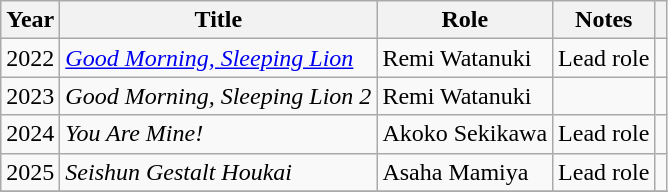<table class="wikitable">
<tr>
<th>Year</th>
<th>Title</th>
<th>Role</th>
<th>Notes</th>
<th></th>
</tr>
<tr>
<td>2022</td>
<td><em><a href='#'>Good Morning, Sleeping Lion</a></em></td>
<td>Remi Watanuki</td>
<td>Lead role</td>
<td></td>
</tr>
<tr>
<td>2023</td>
<td><em>Good Morning, Sleeping Lion 2</em></td>
<td>Remi Watanuki</td>
<td></td>
<td></td>
</tr>
<tr>
<td>2024</td>
<td><em>You Are Mine!</em></td>
<td>Akoko Sekikawa</td>
<td>Lead role</td>
<td></td>
</tr>
<tr>
<td>2025</td>
<td><em>Seishun Gestalt Houkai</em></td>
<td>Asaha Mamiya</td>
<td>Lead role</td>
<td></td>
</tr>
<tr>
</tr>
</table>
